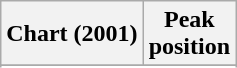<table class="wikitable sortable plainrowheaders" style="text-align:center">
<tr>
<th scope="col">Chart (2001)</th>
<th scope="col">Peak<br>position</th>
</tr>
<tr>
</tr>
<tr>
</tr>
<tr>
</tr>
</table>
